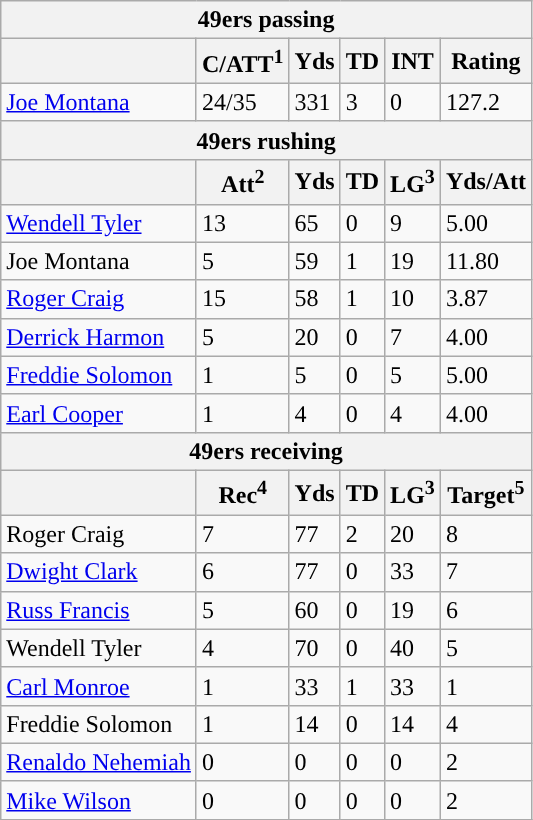<table class="wikitable">
<tr>
<th colspan="6">49ers passing</th>
</tr>
<tr>
<th></th>
<th>C/ATT<sup>1</sup></th>
<th>Yds</th>
<th>TD</th>
<th>INT</th>
<th>Rating</th>
</tr>
<tr>
<td><a href='#'>Joe Montana</a></td>
<td>24/35</td>
<td>331</td>
<td>3</td>
<td>0</td>
<td>127.2</td>
</tr>
<tr>
<th colspan="6">49ers rushing</th>
</tr>
<tr>
<th></th>
<th>Att<sup>2</sup></th>
<th>Yds</th>
<th>TD</th>
<th>LG<sup>3</sup></th>
<th>Yds/Att</th>
</tr>
<tr>
<td><a href='#'>Wendell Tyler</a></td>
<td>13</td>
<td>65</td>
<td>0</td>
<td>9</td>
<td>5.00</td>
</tr>
<tr>
<td>Joe Montana</td>
<td>5</td>
<td>59</td>
<td>1</td>
<td>19</td>
<td>11.80</td>
</tr>
<tr>
<td><a href='#'>Roger Craig</a></td>
<td>15</td>
<td>58</td>
<td>1</td>
<td>10</td>
<td>3.87</td>
</tr>
<tr>
<td><a href='#'>Derrick Harmon</a></td>
<td>5</td>
<td>20</td>
<td>0</td>
<td>7</td>
<td>4.00</td>
</tr>
<tr>
<td><a href='#'>Freddie Solomon</a></td>
<td>1</td>
<td>5</td>
<td>0</td>
<td>5</td>
<td>5.00</td>
</tr>
<tr>
<td><a href='#'>Earl Cooper</a></td>
<td>1</td>
<td>4</td>
<td>0</td>
<td>4</td>
<td>4.00</td>
</tr>
<tr>
<th colspan="6">49ers receiving</th>
</tr>
<tr>
<th></th>
<th>Rec<sup>4</sup></th>
<th>Yds</th>
<th>TD</th>
<th>LG<sup>3</sup></th>
<th>Target<sup>5</sup></th>
</tr>
<tr>
<td>Roger Craig</td>
<td>7</td>
<td>77</td>
<td>2</td>
<td>20</td>
<td>8</td>
</tr>
<tr>
<td><a href='#'>Dwight Clark</a></td>
<td>6</td>
<td>77</td>
<td>0</td>
<td>33</td>
<td>7</td>
</tr>
<tr>
<td><a href='#'>Russ Francis</a></td>
<td>5</td>
<td>60</td>
<td>0</td>
<td>19</td>
<td>6</td>
</tr>
<tr>
<td>Wendell Tyler</td>
<td>4</td>
<td>70</td>
<td>0</td>
<td>40</td>
<td>5</td>
</tr>
<tr>
<td><a href='#'>Carl Monroe</a></td>
<td>1</td>
<td>33</td>
<td>1</td>
<td>33</td>
<td>1</td>
</tr>
<tr>
<td>Freddie Solomon</td>
<td>1</td>
<td>14</td>
<td>0</td>
<td>14</td>
<td>4</td>
</tr>
<tr>
<td><a href='#'>Renaldo Nehemiah</a></td>
<td>0</td>
<td>0</td>
<td>0</td>
<td>0</td>
<td>2</td>
</tr>
<tr>
<td><a href='#'>Mike Wilson</a></td>
<td>0</td>
<td>0</td>
<td>0</td>
<td>0</td>
<td>2</td>
</tr>
<tr>
</tr>
</table>
